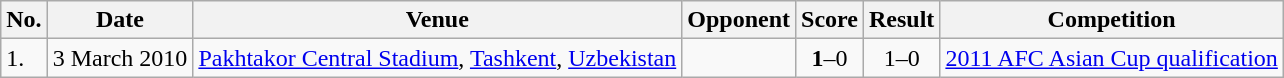<table class="wikitable">
<tr>
<th>No.</th>
<th>Date</th>
<th>Venue</th>
<th>Opponent</th>
<th>Score</th>
<th>Result</th>
<th>Competition</th>
</tr>
<tr>
<td>1.</td>
<td>3 March 2010</td>
<td><a href='#'>Pakhtakor Central Stadium</a>, <a href='#'>Tashkent</a>, <a href='#'>Uzbekistan</a></td>
<td></td>
<td align=center><strong>1</strong>–0</td>
<td align=center>1–0</td>
<td><a href='#'>2011 AFC Asian Cup qualification</a></td>
</tr>
</table>
